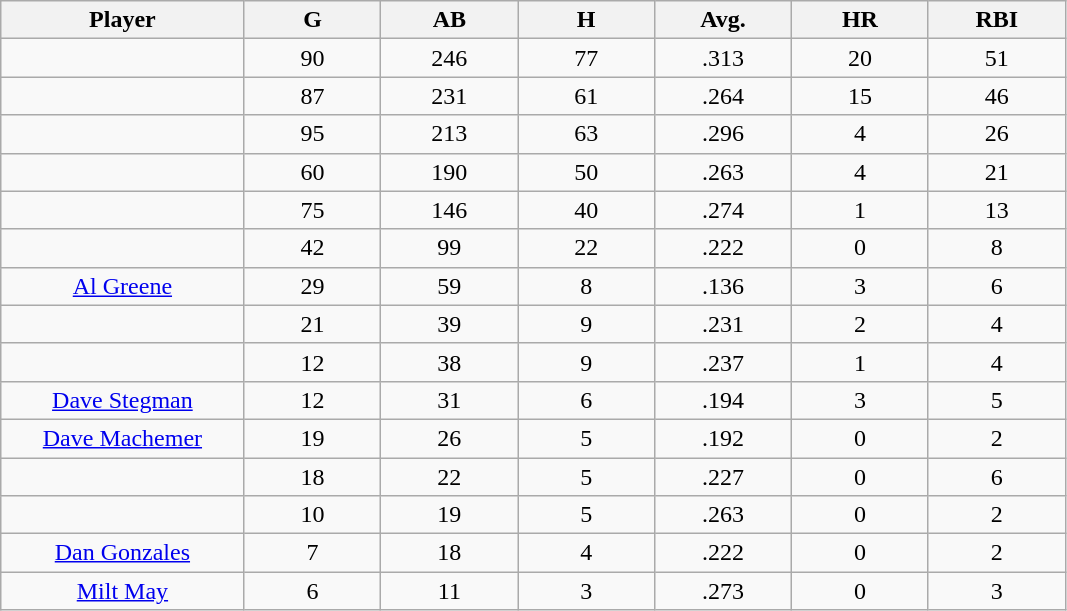<table class="wikitable sortable">
<tr>
<th bgcolor="#DDDDFF" width="16%">Player</th>
<th bgcolor="#DDDDFF" width="9%">G</th>
<th bgcolor="#DDDDFF" width="9%">AB</th>
<th bgcolor="#DDDDFF" width="9%">H</th>
<th bgcolor="#DDDDFF" width="9%">Avg.</th>
<th bgcolor="#DDDDFF" width="9%">HR</th>
<th bgcolor="#DDDDFF" width="9%">RBI</th>
</tr>
<tr align="center">
<td></td>
<td>90</td>
<td>246</td>
<td>77</td>
<td>.313</td>
<td>20</td>
<td>51</td>
</tr>
<tr align="center">
<td></td>
<td>87</td>
<td>231</td>
<td>61</td>
<td>.264</td>
<td>15</td>
<td>46</td>
</tr>
<tr align="center">
<td></td>
<td>95</td>
<td>213</td>
<td>63</td>
<td>.296</td>
<td>4</td>
<td>26</td>
</tr>
<tr align="center">
<td></td>
<td>60</td>
<td>190</td>
<td>50</td>
<td>.263</td>
<td>4</td>
<td>21</td>
</tr>
<tr align="center">
<td></td>
<td>75</td>
<td>146</td>
<td>40</td>
<td>.274</td>
<td>1</td>
<td>13</td>
</tr>
<tr align="center">
<td></td>
<td>42</td>
<td>99</td>
<td>22</td>
<td>.222</td>
<td>0</td>
<td>8</td>
</tr>
<tr align="center">
<td><a href='#'>Al Greene</a></td>
<td>29</td>
<td>59</td>
<td>8</td>
<td>.136</td>
<td>3</td>
<td>6</td>
</tr>
<tr align=center>
<td></td>
<td>21</td>
<td>39</td>
<td>9</td>
<td>.231</td>
<td>2</td>
<td>4</td>
</tr>
<tr align="center">
<td></td>
<td>12</td>
<td>38</td>
<td>9</td>
<td>.237</td>
<td>1</td>
<td>4</td>
</tr>
<tr align="center">
<td><a href='#'>Dave Stegman</a></td>
<td>12</td>
<td>31</td>
<td>6</td>
<td>.194</td>
<td>3</td>
<td>5</td>
</tr>
<tr align=center>
<td><a href='#'>Dave Machemer</a></td>
<td>19</td>
<td>26</td>
<td>5</td>
<td>.192</td>
<td>0</td>
<td>2</td>
</tr>
<tr align=center>
<td></td>
<td>18</td>
<td>22</td>
<td>5</td>
<td>.227</td>
<td>0</td>
<td>6</td>
</tr>
<tr align="center">
<td></td>
<td>10</td>
<td>19</td>
<td>5</td>
<td>.263</td>
<td>0</td>
<td>2</td>
</tr>
<tr align="center">
<td><a href='#'>Dan Gonzales</a></td>
<td>7</td>
<td>18</td>
<td>4</td>
<td>.222</td>
<td>0</td>
<td>2</td>
</tr>
<tr align=center>
<td><a href='#'>Milt May</a></td>
<td>6</td>
<td>11</td>
<td>3</td>
<td>.273</td>
<td>0</td>
<td>3</td>
</tr>
</table>
